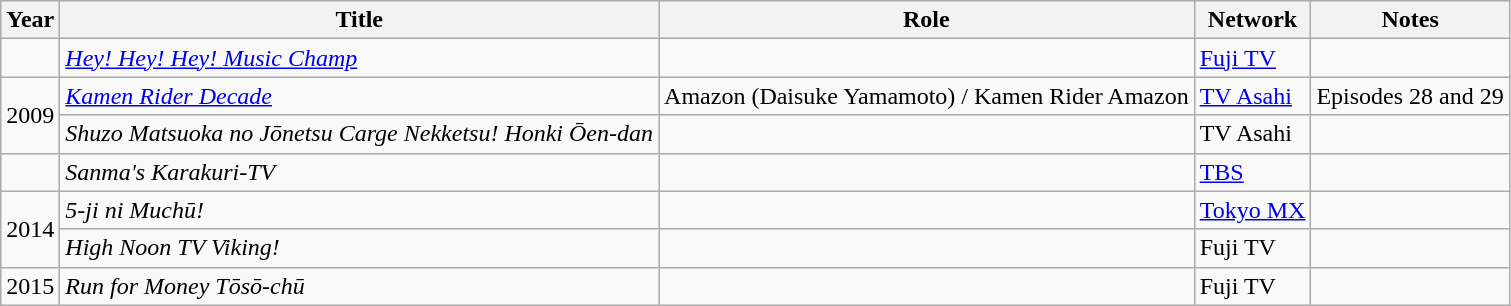<table class="wikitable">
<tr>
<th>Year</th>
<th>Title</th>
<th>Role</th>
<th>Network</th>
<th>Notes</th>
</tr>
<tr>
<td></td>
<td><em><a href='#'>Hey! Hey! Hey! Music Champ</a></em></td>
<td></td>
<td><a href='#'>Fuji TV</a></td>
<td></td>
</tr>
<tr>
<td rowspan="2">2009</td>
<td><em><a href='#'>Kamen Rider Decade</a></em></td>
<td>Amazon (Daisuke Yamamoto) / Kamen Rider Amazon</td>
<td><a href='#'>TV Asahi</a></td>
<td>Episodes 28 and 29</td>
</tr>
<tr>
<td><em>Shuzo Matsuoka no Jōnetsu Carge Nekketsu! Honki Ōen-dan</em></td>
<td></td>
<td>TV Asahi</td>
<td></td>
</tr>
<tr>
<td></td>
<td><em>Sanma's Karakuri-TV</em></td>
<td></td>
<td><a href='#'>TBS</a></td>
<td></td>
</tr>
<tr>
<td rowspan="2">2014</td>
<td><em>5-ji ni Muchū!</em></td>
<td></td>
<td><a href='#'>Tokyo MX</a></td>
<td></td>
</tr>
<tr>
<td><em>High Noon TV Viking!</em></td>
<td></td>
<td>Fuji TV</td>
<td></td>
</tr>
<tr>
<td>2015</td>
<td><em>Run for Money Tōsō-chū</em></td>
<td></td>
<td>Fuji TV</td>
<td></td>
</tr>
</table>
